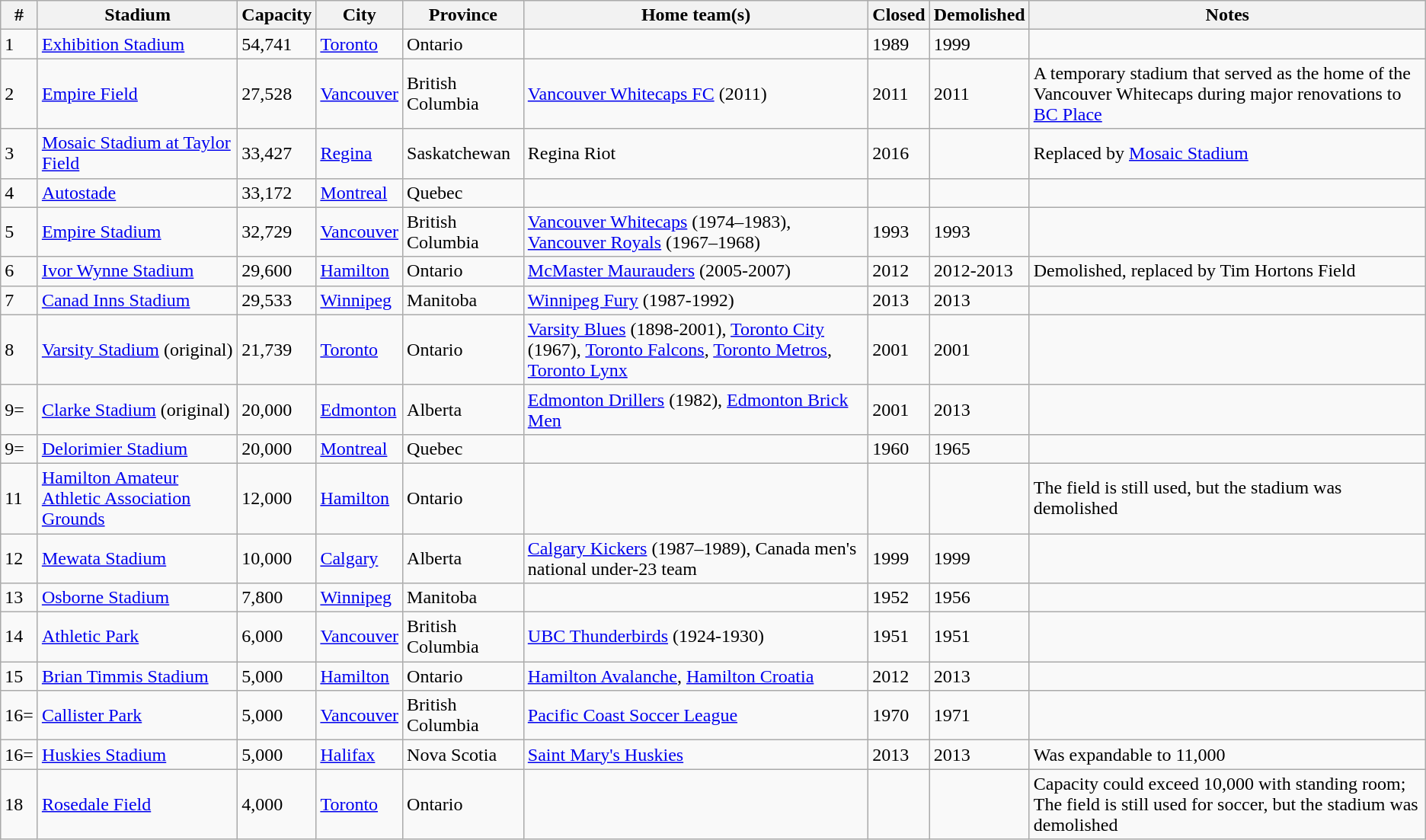<table class="wikitable">
<tr>
<th>#</th>
<th>Stadium</th>
<th>Capacity</th>
<th>City</th>
<th>Province</th>
<th>Home team(s)</th>
<th>Closed</th>
<th>Demolished</th>
<th>Notes</th>
</tr>
<tr>
<td>1</td>
<td><a href='#'>Exhibition Stadium</a></td>
<td>54,741</td>
<td><a href='#'>Toronto</a></td>
<td>Ontario</td>
<td></td>
<td>1989</td>
<td>1999</td>
<td></td>
</tr>
<tr>
<td>2</td>
<td><a href='#'>Empire Field</a></td>
<td>27,528</td>
<td><a href='#'>Vancouver</a></td>
<td>British Columbia</td>
<td><a href='#'>Vancouver Whitecaps FC</a> (2011)</td>
<td>2011</td>
<td>2011</td>
<td>A temporary stadium that served as the home of the Vancouver Whitecaps during major renovations to <a href='#'>BC Place</a></td>
</tr>
<tr>
<td>3</td>
<td><a href='#'>Mosaic Stadium at Taylor Field</a></td>
<td>33,427</td>
<td><a href='#'>Regina</a></td>
<td>Saskatchewan</td>
<td>Regina Riot</td>
<td>2016</td>
<td></td>
<td>Replaced by <a href='#'>Mosaic Stadium</a></td>
</tr>
<tr>
<td>4</td>
<td><a href='#'>Autostade</a></td>
<td>33,172</td>
<td><a href='#'>Montreal</a></td>
<td>Quebec</td>
<td></td>
<td></td>
<td></td>
<td></td>
</tr>
<tr>
<td>5</td>
<td><a href='#'>Empire Stadium</a></td>
<td>32,729</td>
<td><a href='#'>Vancouver</a></td>
<td>British Columbia</td>
<td><a href='#'>Vancouver Whitecaps</a> (1974–1983), <a href='#'>Vancouver Royals</a> (1967–1968)</td>
<td>1993</td>
<td>1993</td>
<td></td>
</tr>
<tr>
<td>6</td>
<td><a href='#'>Ivor Wynne Stadium</a></td>
<td>29,600</td>
<td><a href='#'>Hamilton</a></td>
<td>Ontario</td>
<td><a href='#'>McMaster Maurauders</a> (2005-2007)</td>
<td>2012</td>
<td>2012-2013</td>
<td>Demolished, replaced by Tim Hortons Field</td>
</tr>
<tr>
<td>7</td>
<td><a href='#'>Canad Inns Stadium</a></td>
<td>29,533</td>
<td><a href='#'>Winnipeg</a></td>
<td>Manitoba</td>
<td><a href='#'>Winnipeg Fury</a> (1987-1992)</td>
<td>2013</td>
<td>2013</td>
<td></td>
</tr>
<tr>
<td>8</td>
<td><a href='#'>Varsity Stadium</a> (original)</td>
<td>21,739</td>
<td><a href='#'>Toronto</a></td>
<td>Ontario</td>
<td><a href='#'>Varsity Blues</a> (1898-2001), <a href='#'>Toronto City</a> (1967), <a href='#'>Toronto Falcons</a>, <a href='#'>Toronto Metros</a>, <a href='#'>Toronto Lynx</a></td>
<td>2001</td>
<td>2001</td>
<td></td>
</tr>
<tr>
<td>9=</td>
<td><a href='#'>Clarke Stadium</a> (original)</td>
<td>20,000</td>
<td><a href='#'>Edmonton</a></td>
<td>Alberta</td>
<td><a href='#'>Edmonton Drillers</a> (1982), <a href='#'>Edmonton Brick Men</a></td>
<td>2001</td>
<td>2013</td>
<td></td>
</tr>
<tr>
<td>9=</td>
<td><a href='#'>Delorimier Stadium</a></td>
<td>20,000</td>
<td><a href='#'>Montreal</a></td>
<td>Quebec</td>
<td></td>
<td>1960</td>
<td>1965</td>
<td></td>
</tr>
<tr>
<td>11</td>
<td><a href='#'>Hamilton Amateur Athletic Association Grounds</a></td>
<td>12,000</td>
<td><a href='#'>Hamilton</a></td>
<td>Ontario</td>
<td></td>
<td></td>
<td></td>
<td>The field is still used, but the stadium was demolished</td>
</tr>
<tr>
<td>12</td>
<td><a href='#'>Mewata Stadium</a></td>
<td>10,000</td>
<td><a href='#'>Calgary</a></td>
<td>Alberta</td>
<td><a href='#'>Calgary Kickers</a> (1987–1989), Canada men's national under-23 team</td>
<td>1999</td>
<td>1999</td>
<td></td>
</tr>
<tr>
<td>13</td>
<td><a href='#'>Osborne Stadium</a></td>
<td>7,800</td>
<td><a href='#'>Winnipeg</a></td>
<td>Manitoba</td>
<td></td>
<td>1952</td>
<td>1956</td>
<td></td>
</tr>
<tr>
<td>14</td>
<td><a href='#'>Athletic Park</a></td>
<td>6,000</td>
<td><a href='#'>Vancouver</a></td>
<td>British Columbia</td>
<td><a href='#'>UBC Thunderbirds</a> (1924-1930)</td>
<td>1951</td>
<td>1951</td>
<td></td>
</tr>
<tr>
<td>15</td>
<td><a href='#'>Brian Timmis Stadium</a></td>
<td>5,000</td>
<td><a href='#'>Hamilton</a></td>
<td>Ontario</td>
<td><a href='#'>Hamilton Avalanche</a>, <a href='#'>Hamilton Croatia</a></td>
<td>2012</td>
<td>2013</td>
<td></td>
</tr>
<tr>
<td>16=</td>
<td><a href='#'>Callister Park</a></td>
<td>5,000</td>
<td><a href='#'>Vancouver</a></td>
<td>British Columbia</td>
<td><a href='#'>Pacific Coast Soccer League</a></td>
<td>1970</td>
<td>1971</td>
<td></td>
</tr>
<tr>
<td>16=</td>
<td><a href='#'>Huskies Stadium</a></td>
<td>5,000</td>
<td><a href='#'>Halifax</a></td>
<td>Nova Scotia</td>
<td><a href='#'>Saint Mary's Huskies</a></td>
<td>2013</td>
<td>2013</td>
<td>Was expandable to 11,000</td>
</tr>
<tr>
<td>18</td>
<td><a href='#'>Rosedale Field</a></td>
<td>4,000</td>
<td><a href='#'>Toronto</a></td>
<td>Ontario</td>
<td></td>
<td></td>
<td></td>
<td>Capacity could exceed 10,000 with standing room; The field is still used for soccer, but the stadium was demolished</td>
</tr>
</table>
